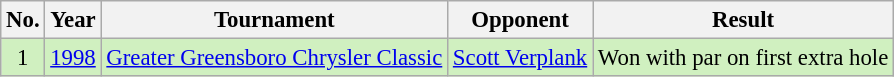<table class="wikitable" style="font-size:95%;">
<tr>
<th>No.</th>
<th>Year</th>
<th>Tournament</th>
<th>Opponent</th>
<th>Result</th>
</tr>
<tr style="background:#D0F0C0;">
<td align=center>1</td>
<td><a href='#'>1998</a></td>
<td><a href='#'>Greater Greensboro Chrysler Classic</a></td>
<td> <a href='#'>Scott Verplank</a></td>
<td>Won with par on first extra hole</td>
</tr>
</table>
